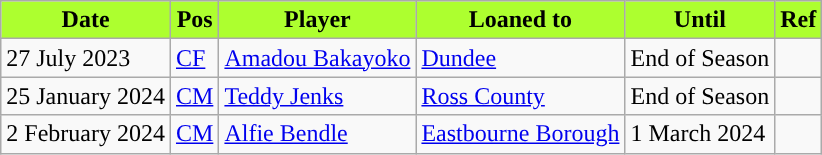<table class="wikitable plainrowheaders sortable">
<tr>
<th style="background:#ADFF2F;color:black;">Date</th>
<th style="background:#ADFF2F;color:black;">Pos</th>
<th style="background:#ADFF2F;color:black;">Player</th>
<th style="background:#ADFF2F;color:black;">Loaned to</th>
<th style="background:#ADFF2F;color:black;">Until</th>
<th style="background:#ADFF2F;color:black;">Ref</th>
</tr>
<tr>
<td>27 July 2023</td>
<td><a href='#'>CF</a></td>
<td> <a href='#'>Amadou Bakayoko</a></td>
<td> <a href='#'>Dundee</a></td>
<td>End of Season</td>
<td></td>
</tr>
<tr>
<td>25 January 2024</td>
<td><a href='#'>CM</a></td>
<td> <a href='#'>Teddy Jenks</a></td>
<td> <a href='#'>Ross County</a></td>
<td>End of Season</td>
<td></td>
</tr>
<tr>
<td>2 February 2024</td>
<td><a href='#'>CM</a></td>
<td> <a href='#'>Alfie Bendle</a></td>
<td> <a href='#'>Eastbourne Borough</a></td>
<td>1 March 2024</td>
<td></td>
</tr>
</table>
